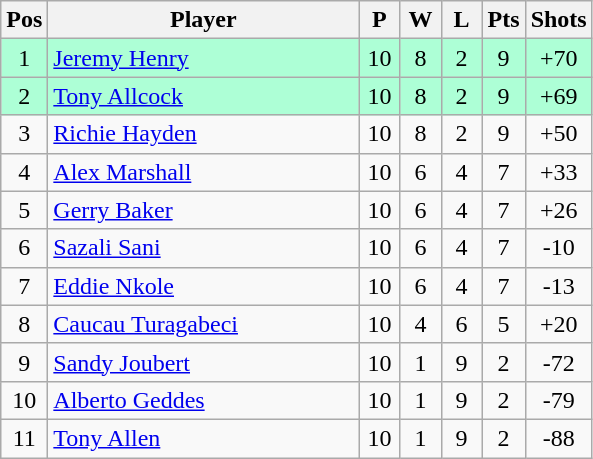<table class="wikitable" style="font-size: 100%">
<tr>
<th width=20>Pos</th>
<th width=200>Player</th>
<th width=20>P</th>
<th width=20>W</th>
<th width=20>L</th>
<th width=20>Pts</th>
<th width=30>Shots</th>
</tr>
<tr align=center style="background: #ADFFD6;">
<td>1</td>
<td align="left"> <a href='#'>Jeremy Henry</a></td>
<td>10</td>
<td>8</td>
<td>2</td>
<td>9</td>
<td>+70</td>
</tr>
<tr align=center style="background: #ADFFD6;">
<td>2</td>
<td align="left"> <a href='#'>Tony Allcock</a></td>
<td>10</td>
<td>8</td>
<td>2</td>
<td>9</td>
<td>+69</td>
</tr>
<tr align=center>
<td>3</td>
<td align="left"> <a href='#'>Richie Hayden</a></td>
<td>10</td>
<td>8</td>
<td>2</td>
<td>9</td>
<td>+50</td>
</tr>
<tr align=center>
<td>4</td>
<td align="left"> <a href='#'>Alex Marshall</a></td>
<td>10</td>
<td>6</td>
<td>4</td>
<td>7</td>
<td>+33</td>
</tr>
<tr align=center>
<td>5</td>
<td align="left"> <a href='#'>Gerry Baker</a></td>
<td>10</td>
<td>6</td>
<td>4</td>
<td>7</td>
<td>+26</td>
</tr>
<tr align=center>
<td>6</td>
<td align="left"> <a href='#'>Sazali Sani</a></td>
<td>10</td>
<td>6</td>
<td>4</td>
<td>7</td>
<td>-10</td>
</tr>
<tr align=center>
<td>7</td>
<td align="left"> <a href='#'>Eddie Nkole</a></td>
<td>10</td>
<td>6</td>
<td>4</td>
<td>7</td>
<td>-13</td>
</tr>
<tr align=center>
<td>8</td>
<td align="left"> <a href='#'>Caucau Turagabeci</a></td>
<td>10</td>
<td>4</td>
<td>6</td>
<td>5</td>
<td>+20</td>
</tr>
<tr align=center>
<td>9</td>
<td align="left"> <a href='#'>Sandy Joubert</a></td>
<td>10</td>
<td>1</td>
<td>9</td>
<td>2</td>
<td>-72</td>
</tr>
<tr align=center>
<td>10</td>
<td align="left"> <a href='#'>Alberto Geddes</a></td>
<td>10</td>
<td>1</td>
<td>9</td>
<td>2</td>
<td>-79</td>
</tr>
<tr align=center>
<td>11</td>
<td align="left"> <a href='#'>Tony Allen</a></td>
<td>10</td>
<td>1</td>
<td>9</td>
<td>2</td>
<td>-88</td>
</tr>
</table>
